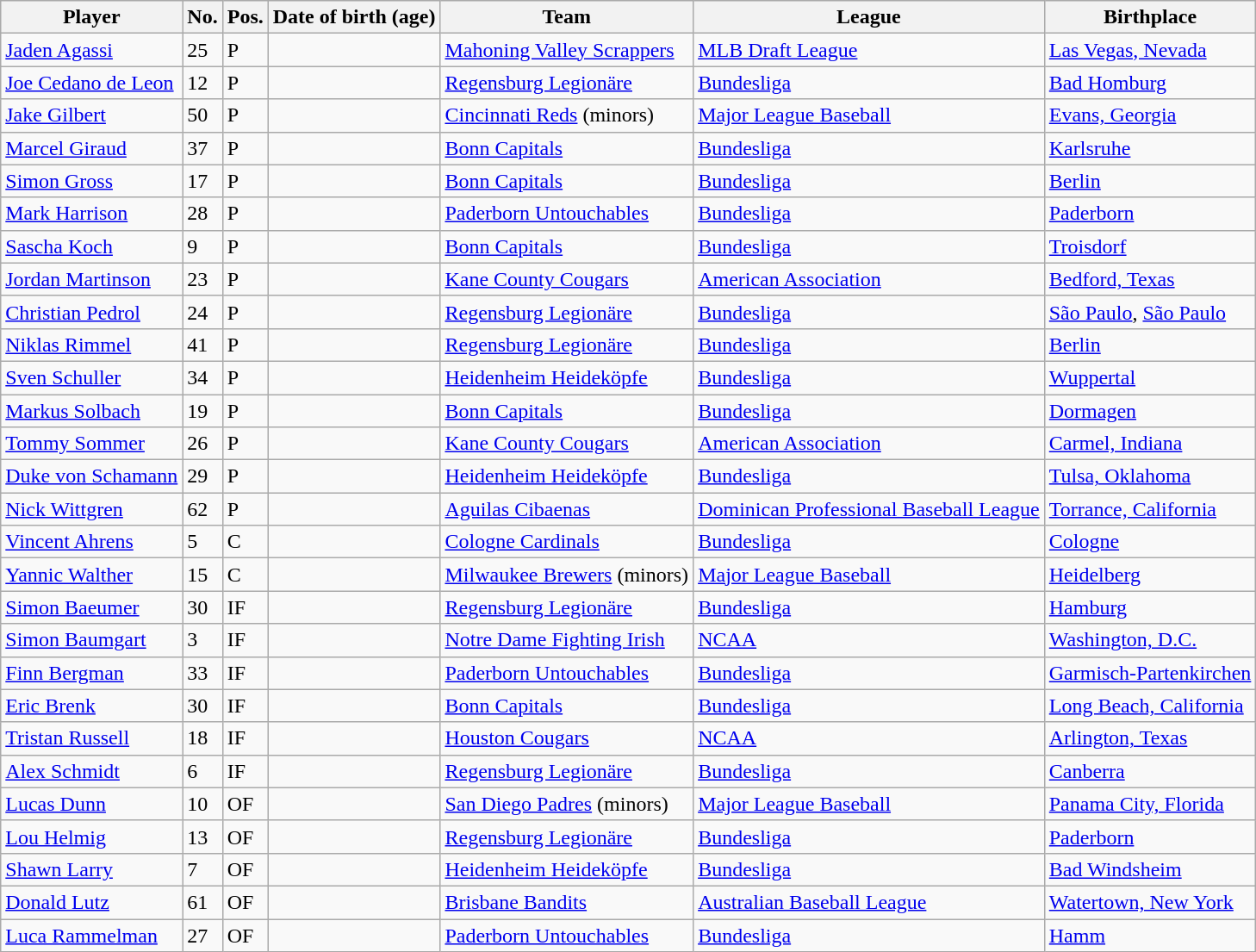<table class="wikitable sortable plainrowheaders" style="white-space:nowrap;">
<tr>
<th scope="col">Player</th>
<th scope="col">No.</th>
<th scope="col">Pos.</th>
<th scope="col">Date of birth (age)</th>
<th scope="col">Team</th>
<th scope="col">League</th>
<th scope="col">Birthplace</th>
</tr>
<tr>
<td><a href='#'>Jaden Agassi</a></td>
<td>25</td>
<td>P</td>
<td></td>
<td> <a href='#'>Mahoning Valley Scrappers</a></td>
<td><a href='#'>MLB Draft League</a></td>
<td> <a href='#'>Las Vegas, Nevada</a></td>
</tr>
<tr>
<td><a href='#'>Joe Cedano de Leon</a></td>
<td>12</td>
<td>P</td>
<td></td>
<td> <a href='#'>Regensburg Legionäre</a></td>
<td><a href='#'>Bundesliga</a></td>
<td> <a href='#'>Bad Homburg</a></td>
</tr>
<tr>
<td><a href='#'>Jake Gilbert</a></td>
<td>50</td>
<td>P</td>
<td></td>
<td> <a href='#'>Cincinnati Reds</a> (minors)</td>
<td><a href='#'>Major League Baseball</a></td>
<td> <a href='#'>Evans, Georgia</a></td>
</tr>
<tr>
<td><a href='#'>Marcel Giraud</a></td>
<td>37</td>
<td>P</td>
<td></td>
<td> <a href='#'>Bonn Capitals</a></td>
<td><a href='#'>Bundesliga</a></td>
<td> <a href='#'>Karlsruhe</a></td>
</tr>
<tr>
<td><a href='#'>Simon Gross</a></td>
<td>17</td>
<td>P</td>
<td></td>
<td> <a href='#'>Bonn Capitals</a></td>
<td><a href='#'>Bundesliga</a></td>
<td> <a href='#'>Berlin</a></td>
</tr>
<tr>
<td><a href='#'>Mark Harrison</a></td>
<td>28</td>
<td>P</td>
<td></td>
<td> <a href='#'>Paderborn Untouchables</a></td>
<td><a href='#'>Bundesliga</a></td>
<td> <a href='#'>Paderborn</a></td>
</tr>
<tr>
<td><a href='#'>Sascha Koch</a></td>
<td>9</td>
<td>P</td>
<td></td>
<td> <a href='#'>Bonn Capitals</a></td>
<td><a href='#'>Bundesliga</a></td>
<td> <a href='#'>Troisdorf</a></td>
</tr>
<tr>
<td><a href='#'>Jordan Martinson</a></td>
<td>23</td>
<td>P</td>
<td></td>
<td> <a href='#'>Kane County Cougars</a></td>
<td><a href='#'>American Association</a></td>
<td> <a href='#'>Bedford, Texas</a></td>
</tr>
<tr>
<td><a href='#'>Christian Pedrol</a></td>
<td>24</td>
<td>P</td>
<td></td>
<td> <a href='#'>Regensburg Legionäre</a></td>
<td><a href='#'>Bundesliga</a></td>
<td> <a href='#'>São Paulo</a>, <a href='#'>São Paulo</a></td>
</tr>
<tr>
<td><a href='#'>Niklas Rimmel</a></td>
<td>41</td>
<td>P</td>
<td></td>
<td> <a href='#'>Regensburg Legionäre</a></td>
<td><a href='#'> Bundesliga</a></td>
<td> <a href='#'>Berlin</a></td>
</tr>
<tr>
<td><a href='#'>Sven Schuller</a></td>
<td>34</td>
<td>P</td>
<td></td>
<td> <a href='#'>Heidenheim Heideköpfe</a></td>
<td><a href='#'>Bundesliga</a></td>
<td> <a href='#'>Wuppertal</a></td>
</tr>
<tr>
<td><a href='#'>Markus Solbach</a></td>
<td>19</td>
<td>P</td>
<td></td>
<td> <a href='#'>Bonn Capitals</a></td>
<td><a href='#'>Bundesliga</a></td>
<td> <a href='#'>Dormagen</a></td>
</tr>
<tr>
<td><a href='#'>Tommy Sommer</a></td>
<td>26</td>
<td>P</td>
<td></td>
<td> <a href='#'>Kane County Cougars</a></td>
<td><a href='#'> American Association</a></td>
<td> <a href='#'>Carmel, Indiana</a></td>
</tr>
<tr>
<td><a href='#'>Duke von Schamann</a></td>
<td>29</td>
<td>P</td>
<td></td>
<td> <a href='#'>Heidenheim Heideköpfe</a></td>
<td><a href='#'>Bundesliga</a></td>
<td> <a href='#'>Tulsa, Oklahoma</a></td>
</tr>
<tr>
<td><a href='#'>Nick Wittgren</a></td>
<td>62</td>
<td>P</td>
<td></td>
<td> <a href='#'>Aguilas Cibaenas</a></td>
<td><a href='#'>Dominican Professional Baseball League</a></td>
<td> <a href='#'>Torrance, California</a></td>
</tr>
<tr>
<td><a href='#'>Vincent Ahrens</a></td>
<td>5</td>
<td>C</td>
<td></td>
<td> <a href='#'>Cologne Cardinals</a></td>
<td><a href='#'>Bundesliga</a></td>
<td> <a href='#'>Cologne</a></td>
</tr>
<tr>
<td><a href='#'>Yannic Walther</a></td>
<td>15</td>
<td>C</td>
<td></td>
<td> <a href='#'>Milwaukee Brewers</a> (minors)</td>
<td><a href='#'>Major League Baseball</a></td>
<td> <a href='#'>Heidelberg</a></td>
</tr>
<tr>
<td><a href='#'>Simon Baeumer</a></td>
<td>30</td>
<td>IF</td>
<td></td>
<td> <a href='#'>Regensburg Legionäre</a></td>
<td><a href='#'>Bundesliga</a></td>
<td> <a href='#'>Hamburg</a></td>
</tr>
<tr>
<td><a href='#'>Simon Baumgart</a></td>
<td>3</td>
<td>IF</td>
<td></td>
<td> <a href='#'>Notre Dame Fighting Irish</a></td>
<td><a href='#'>NCAA</a></td>
<td> <a href='#'>Washington, D.C.</a></td>
</tr>
<tr>
<td><a href='#'>Finn Bergman</a></td>
<td>33</td>
<td>IF</td>
<td></td>
<td> <a href='#'>Paderborn Untouchables</a></td>
<td><a href='#'>Bundesliga</a></td>
<td> <a href='#'>Garmisch-Partenkirchen</a></td>
</tr>
<tr>
<td><a href='#'>Eric Brenk</a></td>
<td>30</td>
<td>IF</td>
<td></td>
<td> <a href='#'>Bonn Capitals</a></td>
<td><a href='#'>Bundesliga</a></td>
<td> <a href='#'>Long Beach, California</a></td>
</tr>
<tr>
<td><a href='#'>Tristan Russell</a></td>
<td>18</td>
<td>IF</td>
<td></td>
<td> <a href='#'>Houston Cougars</a></td>
<td><a href='#'>NCAA</a></td>
<td> <a href='#'>Arlington, Texas</a></td>
</tr>
<tr>
<td><a href='#'>Alex Schmidt</a></td>
<td>6</td>
<td>IF</td>
<td></td>
<td> <a href='#'>Regensburg Legionäre</a></td>
<td><a href='#'>Bundesliga</a></td>
<td> <a href='#'>Canberra</a></td>
</tr>
<tr>
<td><a href='#'>Lucas Dunn</a></td>
<td>10</td>
<td>OF</td>
<td></td>
<td> <a href='#'>San Diego Padres</a> (minors)</td>
<td><a href='#'>Major League Baseball</a></td>
<td> <a href='#'>Panama City, Florida</a></td>
</tr>
<tr>
<td><a href='#'>Lou Helmig</a></td>
<td>13</td>
<td>OF</td>
<td></td>
<td> <a href='#'>Regensburg Legionäre</a></td>
<td><a href='#'>Bundesliga</a></td>
<td> <a href='#'>Paderborn</a></td>
</tr>
<tr>
<td><a href='#'>Shawn Larry</a></td>
<td>7</td>
<td>OF</td>
<td></td>
<td> <a href='#'>Heidenheim Heideköpfe</a></td>
<td><a href='#'>Bundesliga</a></td>
<td> <a href='#'>Bad Windsheim</a></td>
</tr>
<tr>
<td><a href='#'>Donald Lutz</a></td>
<td>61</td>
<td>OF</td>
<td></td>
<td> <a href='#'>Brisbane Bandits</a></td>
<td><a href='#'>Australian Baseball League</a></td>
<td> <a href='#'>Watertown, New York</a></td>
</tr>
<tr>
<td><a href='#'>Luca Rammelman</a></td>
<td>27</td>
<td>OF</td>
<td></td>
<td> <a href='#'>Paderborn Untouchables</a></td>
<td><a href='#'>Bundesliga</a></td>
<td> <a href='#'>Hamm</a></td>
</tr>
</table>
